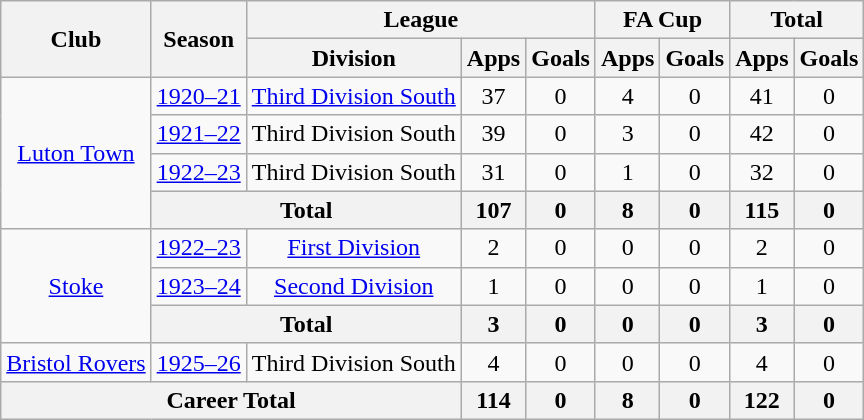<table class="wikitable" style="text-align: center;">
<tr>
<th rowspan="2">Club</th>
<th rowspan="2">Season</th>
<th colspan="3">League</th>
<th colspan="2">FA Cup</th>
<th colspan="2">Total</th>
</tr>
<tr>
<th>Division</th>
<th>Apps</th>
<th>Goals</th>
<th>Apps</th>
<th>Goals</th>
<th>Apps</th>
<th>Goals</th>
</tr>
<tr>
<td rowspan="4"><a href='#'>Luton Town</a></td>
<td><a href='#'>1920–21</a></td>
<td><a href='#'>Third Division South</a></td>
<td>37</td>
<td>0</td>
<td>4</td>
<td>0</td>
<td>41</td>
<td>0</td>
</tr>
<tr>
<td><a href='#'>1921–22</a></td>
<td>Third Division South</td>
<td>39</td>
<td>0</td>
<td>3</td>
<td>0</td>
<td>42</td>
<td>0</td>
</tr>
<tr>
<td><a href='#'>1922–23</a></td>
<td>Third Division South</td>
<td>31</td>
<td>0</td>
<td>1</td>
<td>0</td>
<td>32</td>
<td>0</td>
</tr>
<tr>
<th colspan=2>Total</th>
<th>107</th>
<th>0</th>
<th>8</th>
<th>0</th>
<th>115</th>
<th>0</th>
</tr>
<tr>
<td rowspan="3"><a href='#'>Stoke</a></td>
<td><a href='#'>1922–23</a></td>
<td><a href='#'>First Division</a></td>
<td>2</td>
<td>0</td>
<td>0</td>
<td>0</td>
<td>2</td>
<td>0</td>
</tr>
<tr>
<td><a href='#'>1923–24</a></td>
<td><a href='#'>Second Division</a></td>
<td>1</td>
<td>0</td>
<td>0</td>
<td>0</td>
<td>1</td>
<td>0</td>
</tr>
<tr>
<th colspan=2>Total</th>
<th>3</th>
<th>0</th>
<th>0</th>
<th>0</th>
<th>3</th>
<th>0</th>
</tr>
<tr>
<td><a href='#'>Bristol Rovers</a></td>
<td><a href='#'>1925–26</a></td>
<td>Third Division South</td>
<td>4</td>
<td>0</td>
<td>0</td>
<td>0</td>
<td>4</td>
<td>0</td>
</tr>
<tr>
<th colspan="3">Career Total</th>
<th>114</th>
<th>0</th>
<th>8</th>
<th>0</th>
<th>122</th>
<th>0</th>
</tr>
</table>
